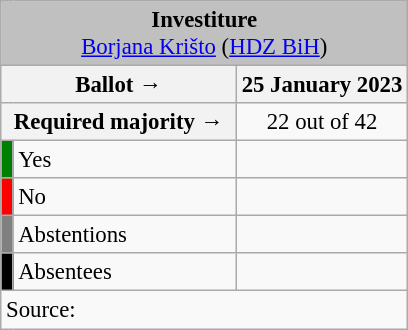<table class="wikitable" style="text-align:center; font-size:95%;">
<tr>
<td colspan="3" align="center" bgcolor="#C0C0C0"><strong>Investiture</strong> <br> <a href='#'>Borjana Krišto</a> (<a href='#'>HDZ BiH</a>)</td>
</tr>
<tr>
<th colspan="2" width="150px">Ballot →</th>
<th>25 January 2023</th>
</tr>
<tr>
<th colspan="2">Required majority →</th>
<td>22 out of 42 </td>
</tr>
<tr>
<th width="1px" style="background:green;"></th>
<td align="left">Yes</td>
<td></td>
</tr>
<tr>
<th style="background:red;"></th>
<td align="left">No</td>
<td></td>
</tr>
<tr>
<th style="background:gray;"></th>
<td align="left">Abstentions</td>
<td></td>
</tr>
<tr>
<th style="background:black;"></th>
<td align="left">Absentees</td>
<td></td>
</tr>
<tr>
<td align="left" colspan="3">Source:</td>
</tr>
</table>
